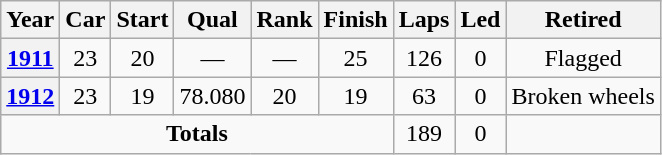<table class="wikitable" style="text-align:center">
<tr>
<th>Year</th>
<th>Car</th>
<th>Start</th>
<th>Qual</th>
<th>Rank</th>
<th>Finish</th>
<th>Laps</th>
<th>Led</th>
<th>Retired</th>
</tr>
<tr>
<th><a href='#'>1911</a></th>
<td>23</td>
<td>20</td>
<td>—</td>
<td>—</td>
<td>25</td>
<td>126</td>
<td>0</td>
<td>Flagged</td>
</tr>
<tr>
<th><a href='#'>1912</a></th>
<td>23</td>
<td>19</td>
<td>78.080</td>
<td>20</td>
<td>19</td>
<td>63</td>
<td>0</td>
<td>Broken wheels</td>
</tr>
<tr>
<td colspan=6><strong>Totals</strong></td>
<td>189</td>
<td>0</td>
<td></td>
</tr>
</table>
